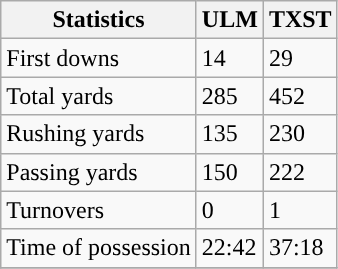<table class="wikitable" style="float: left;">
<tr>
<th>Statistics</th>
<th>ULM</th>
<th>TXST</th>
</tr>
<tr>
<td>First downs</td>
<td>14</td>
<td>29</td>
</tr>
<tr>
<td>Total yards</td>
<td>285</td>
<td>452</td>
</tr>
<tr>
<td>Rushing yards</td>
<td>135</td>
<td>230</td>
</tr>
<tr>
<td>Passing yards</td>
<td>150</td>
<td>222</td>
</tr>
<tr>
<td>Turnovers</td>
<td>0</td>
<td>1</td>
</tr>
<tr>
<td>Time of possession</td>
<td>22:42</td>
<td>37:18</td>
</tr>
<tr>
</tr>
</table>
